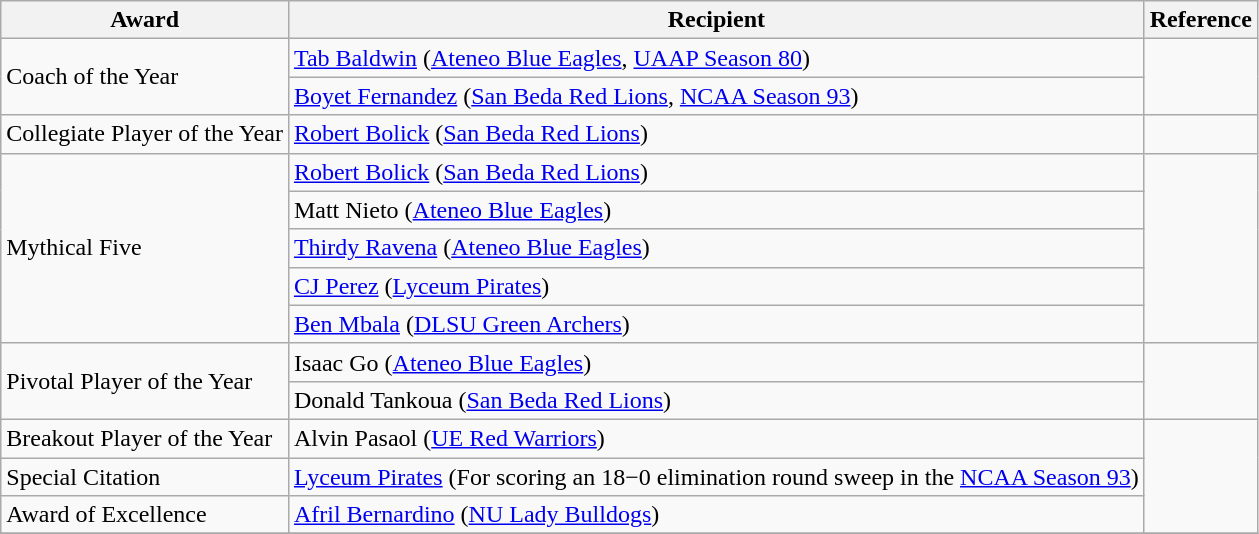<table class="wikitable sortable">
<tr>
<th>Award</th>
<th>Recipient</th>
<th>Reference</th>
</tr>
<tr>
<td rowspan=2>Coach of the Year</td>
<td><a href='#'>Tab Baldwin</a> (<a href='#'>Ateneo Blue Eagles</a>, <a href='#'>UAAP Season 80</a>)</td>
<td rowspan=2></td>
</tr>
<tr>
<td><a href='#'>Boyet Fernandez</a> (<a href='#'>San Beda Red Lions</a>, <a href='#'>NCAA Season 93</a>)</td>
</tr>
<tr>
<td>Collegiate Player of the Year</td>
<td><a href='#'>Robert Bolick</a> (<a href='#'>San Beda Red Lions</a>)</td>
<td></td>
</tr>
<tr>
<td rowspan=5>Mythical Five</td>
<td><a href='#'>Robert Bolick</a> (<a href='#'>San Beda Red Lions</a>)</td>
<td rowspan=5></td>
</tr>
<tr>
<td>Matt Nieto (<a href='#'>Ateneo Blue Eagles</a>)</td>
</tr>
<tr>
<td><a href='#'>Thirdy Ravena</a> (<a href='#'>Ateneo Blue Eagles</a>)</td>
</tr>
<tr>
<td><a href='#'>CJ Perez</a> (<a href='#'>Lyceum Pirates</a>)</td>
</tr>
<tr>
<td><a href='#'>Ben Mbala</a> (<a href='#'>DLSU Green Archers</a>)</td>
</tr>
<tr>
<td rowspan=2>Pivotal Player of the Year</td>
<td>Isaac Go (<a href='#'>Ateneo Blue Eagles</a>)</td>
<td rowspan=2></td>
</tr>
<tr>
<td>Donald Tankoua (<a href='#'>San Beda Red Lions</a>)</td>
</tr>
<tr>
<td>Breakout Player of the Year</td>
<td>Alvin Pasaol (<a href='#'>UE Red Warriors</a>)</td>
<td rowspan=3></td>
</tr>
<tr>
<td>Special Citation</td>
<td><a href='#'>Lyceum Pirates</a> (For scoring an 18−0 elimination round sweep in the <a href='#'>NCAA Season 93</a>)</td>
</tr>
<tr>
<td>Award of Excellence</td>
<td><a href='#'>Afril Bernardino</a> (<a href='#'>NU Lady Bulldogs</a>)</td>
</tr>
<tr>
</tr>
</table>
